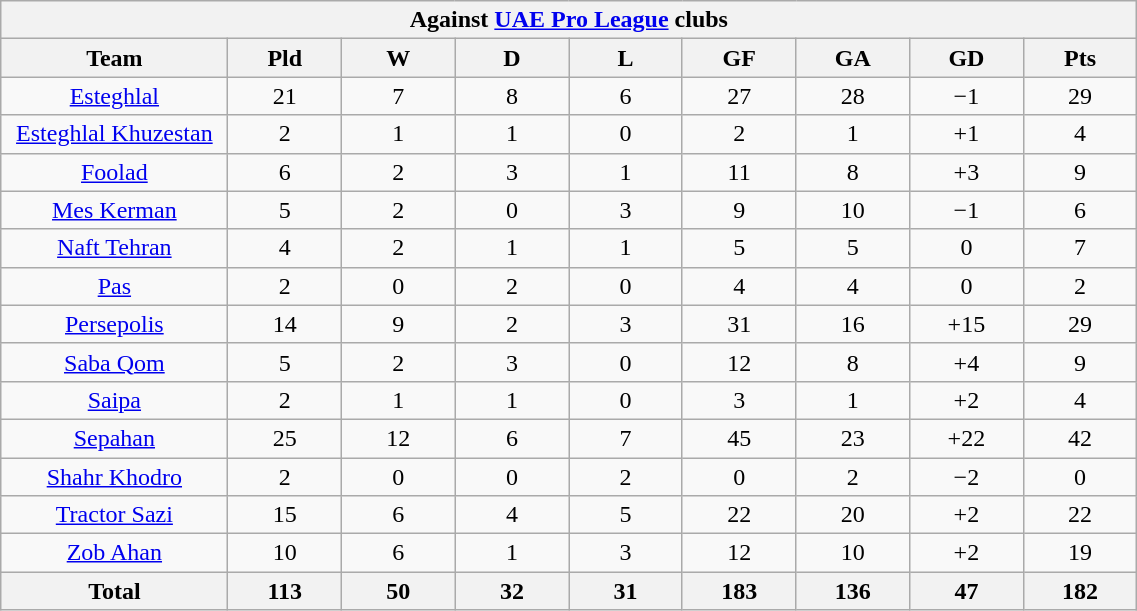<table class="wikitable" width="60%" style="text-align:center">
<tr>
<th colspan="9">Against <a href='#'>UAE Pro League</a> clubs</th>
</tr>
<tr>
<th width="10%">Team</th>
<th width="5%">Pld</th>
<th width="5%">W</th>
<th width="5%">D</th>
<th width="5%">L</th>
<th width="5%">GF</th>
<th width="5%">GA</th>
<th width="5%">GD</th>
<th width="5%">Pts</th>
</tr>
<tr>
<td><a href='#'>Esteghlal</a></td>
<td>21</td>
<td>7</td>
<td>8</td>
<td>6</td>
<td>27</td>
<td>28</td>
<td>−1</td>
<td>29</td>
</tr>
<tr>
<td><a href='#'>Esteghlal Khuzestan</a></td>
<td>2</td>
<td>1</td>
<td>1</td>
<td>0</td>
<td>2</td>
<td>1</td>
<td>+1</td>
<td>4</td>
</tr>
<tr>
<td><a href='#'>Foolad</a></td>
<td>6</td>
<td>2</td>
<td>3</td>
<td>1</td>
<td>11</td>
<td>8</td>
<td>+3</td>
<td>9</td>
</tr>
<tr>
<td><a href='#'>Mes Kerman</a></td>
<td>5</td>
<td>2</td>
<td>0</td>
<td>3</td>
<td>9</td>
<td>10</td>
<td>−1</td>
<td>6</td>
</tr>
<tr>
<td><a href='#'>Naft Tehran</a></td>
<td>4</td>
<td>2</td>
<td>1</td>
<td>1</td>
<td>5</td>
<td>5</td>
<td>0</td>
<td>7</td>
</tr>
<tr>
<td><a href='#'>Pas</a></td>
<td>2</td>
<td>0</td>
<td>2</td>
<td>0</td>
<td>4</td>
<td>4</td>
<td>0</td>
<td>2</td>
</tr>
<tr>
<td><a href='#'>Persepolis</a></td>
<td>14</td>
<td>9</td>
<td>2</td>
<td>3</td>
<td>31</td>
<td>16</td>
<td>+15</td>
<td>29</td>
</tr>
<tr>
<td><a href='#'>Saba Qom</a></td>
<td>5</td>
<td>2</td>
<td>3</td>
<td>0</td>
<td>12</td>
<td>8</td>
<td>+4</td>
<td>9</td>
</tr>
<tr>
<td><a href='#'>Saipa</a></td>
<td>2</td>
<td>1</td>
<td>1</td>
<td>0</td>
<td>3</td>
<td>1</td>
<td>+2</td>
<td>4</td>
</tr>
<tr>
<td><a href='#'>Sepahan</a></td>
<td>25</td>
<td>12</td>
<td>6</td>
<td>7</td>
<td>45</td>
<td>23</td>
<td>+22</td>
<td>42</td>
</tr>
<tr>
<td><a href='#'>Shahr Khodro</a></td>
<td>2</td>
<td>0</td>
<td>0</td>
<td>2</td>
<td>0</td>
<td>2</td>
<td>−2</td>
<td>0</td>
</tr>
<tr>
<td><a href='#'>Tractor Sazi</a></td>
<td>15</td>
<td>6</td>
<td>4</td>
<td>5</td>
<td>22</td>
<td>20</td>
<td>+2</td>
<td>22</td>
</tr>
<tr>
<td><a href='#'>Zob Ahan</a></td>
<td>10</td>
<td>6</td>
<td>1</td>
<td>3</td>
<td>12</td>
<td>10</td>
<td>+2</td>
<td>19</td>
</tr>
<tr>
<th>Total</th>
<th>113</th>
<th>50</th>
<th>32</th>
<th>31</th>
<th>183</th>
<th>136</th>
<th>47</th>
<th>182</th>
</tr>
</table>
